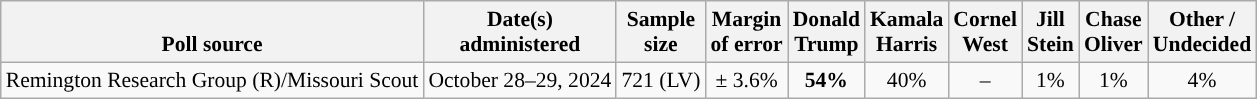<table class="wikitable sortable mw-datatable" style="font-size:90%;text-align:center;line-height:17px">
<tr valign=bottom>
<th>Poll source</th>
<th>Date(s)<br>administered</th>
<th>Sample<br>size</th>
<th>Margin<br>of error</th>
<th class="unsortable">Donald<br>Trump<br></th>
<th class="unsortable">Kamala<br>Harris<br></th>
<th class="unsortable">Cornel<br>West<br></th>
<th class="unsortable">Jill<br>Stein<br></th>
<th class="unsortable">Chase<br>Oliver<br></th>
<th class="unsortable">Other /<br>Undecided</th>
</tr>
<tr>
<td style="text-align:left;">Remington Research Group (R)/Missouri Scout</td>
<td data-sort-value="2024-10-29">October 28–29, 2024</td>
<td>721 (LV)</td>
<td>± 3.6%</td>
<td style="background-color:"><strong>54%</strong></td>
<td>40%</td>
<td>–</td>
<td>1%</td>
<td>1%</td>
<td>4%</td>
</tr>
</table>
